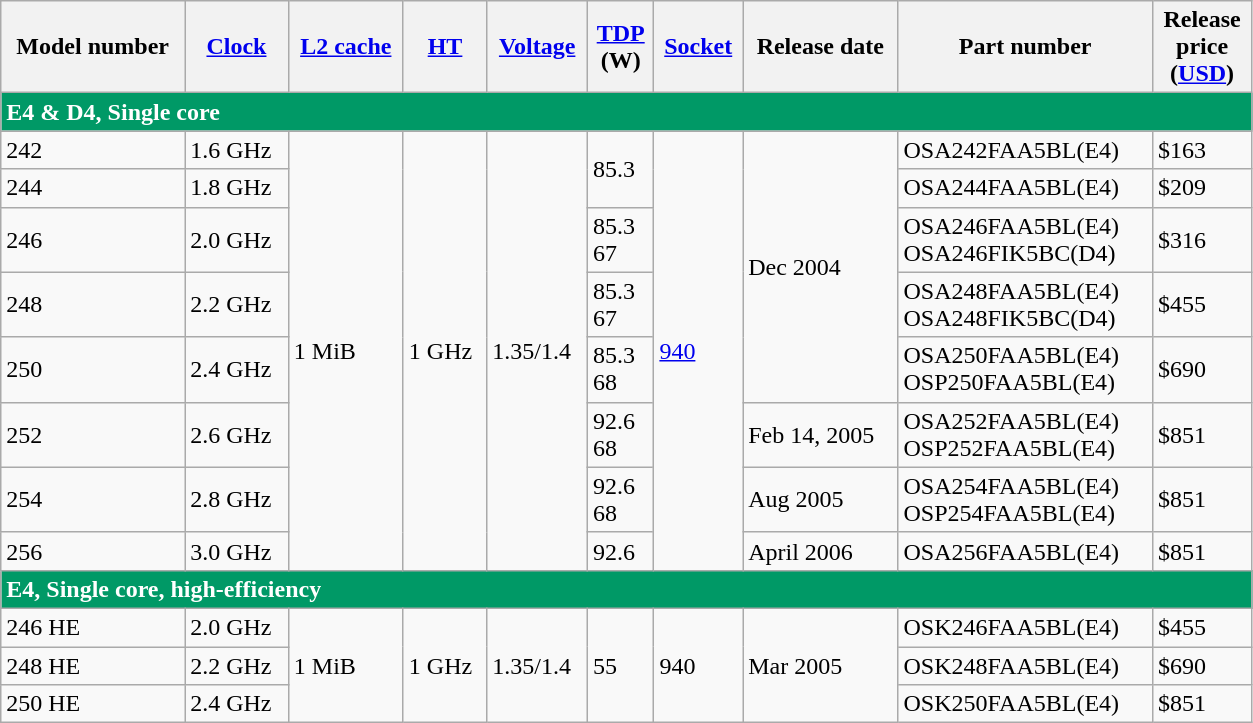<table style="width:835px; px;" class="wikitable">
<tr>
<th>Model number</th>
<th><a href='#'>Clock</a></th>
<th><a href='#'>L2 cache</a></th>
<th><a href='#'>HT</a></th>
<th><a href='#'>Voltage</a></th>
<th><a href='#'>TDP</a><br>(W)</th>
<th><a href='#'>Socket</a></th>
<th>Release date</th>
<th>Part number</th>
<th>Release<br>price<br>(<a href='#'>USD</a>)</th>
</tr>
<tr>
<td colspan="11" style="text-align:left; background:#096; color:white;"><strong>E4 & D4, Single core</strong></td>
</tr>
<tr>
<td>242</td>
<td>1.6 GHz</td>
<td rowspan="8">1 MiB</td>
<td rowspan="8">1 GHz</td>
<td rowspan="8">1.35/1.4</td>
<td rowspan="2">85.3</td>
<td rowspan="8"><a href='#'>940</a></td>
<td rowspan="5">Dec 2004</td>
<td>OSA242FAA5BL(E4)</td>
<td>$163</td>
</tr>
<tr>
<td>244</td>
<td>1.8 GHz</td>
<td>OSA244FAA5BL(E4)</td>
<td>$209</td>
</tr>
<tr>
<td>246</td>
<td>2.0 GHz</td>
<td>85.3<br>67</td>
<td>OSA246FAA5BL(E4)<br>OSA246FIK5BC(D4)</td>
<td>$316</td>
</tr>
<tr>
<td>248</td>
<td>2.2 GHz</td>
<td>85.3<br>67</td>
<td>OSA248FAA5BL(E4)<br>OSA248FIK5BC(D4)</td>
<td>$455</td>
</tr>
<tr>
<td>250</td>
<td>2.4 GHz</td>
<td>85.3<br>68</td>
<td>OSA250FAA5BL(E4)<br>OSP250FAA5BL(E4)</td>
<td>$690</td>
</tr>
<tr>
<td>252</td>
<td>2.6 GHz</td>
<td>92.6<br>68</td>
<td>Feb 14, 2005</td>
<td>OSA252FAA5BL(E4)<br>OSP252FAA5BL(E4)</td>
<td>$851</td>
</tr>
<tr>
<td>254</td>
<td>2.8 GHz</td>
<td>92.6<br>68</td>
<td>Aug 2005</td>
<td>OSA254FAA5BL(E4)<br>OSP254FAA5BL(E4)</td>
<td>$851</td>
</tr>
<tr>
<td>256</td>
<td>3.0 GHz</td>
<td>92.6</td>
<td>April 2006</td>
<td>OSA256FAA5BL(E4)</td>
<td>$851</td>
</tr>
<tr>
<td colspan="11" style="text-align:left; background:#096; color:white;"><strong>E4, Single core, high-efficiency</strong></td>
</tr>
<tr>
<td>246 HE</td>
<td>2.0 GHz</td>
<td rowspan="3">1 MiB</td>
<td rowspan="3">1 GHz</td>
<td rowspan="3">1.35/1.4</td>
<td rowspan="3">55</td>
<td rowspan="3">940</td>
<td rowspan="3">Mar 2005</td>
<td>OSK246FAA5BL(E4)</td>
<td>$455</td>
</tr>
<tr>
<td>248 HE</td>
<td>2.2 GHz</td>
<td>OSK248FAA5BL(E4)</td>
<td>$690</td>
</tr>
<tr>
<td>250 HE</td>
<td>2.4 GHz</td>
<td>OSK250FAA5BL(E4)</td>
<td>$851</td>
</tr>
</table>
